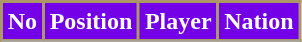<table class="wikitable sortable">
<tr>
<th style="color:#FFFFFF; background: #7300E6; border:2px solid #AB9767;">No</th>
<th style="color:#FFFFFF; background: #7300E6; border:2px solid #AB9767;">Position</th>
<th style="color:#FFFFFF; background: #7300E6; border:2px solid #AB9767;">Player</th>
<th style="color:#FFFFFF; background: #7300E6; border:2px solid #AB9767;">Nation</th>
</tr>
<tr>
</tr>
</table>
